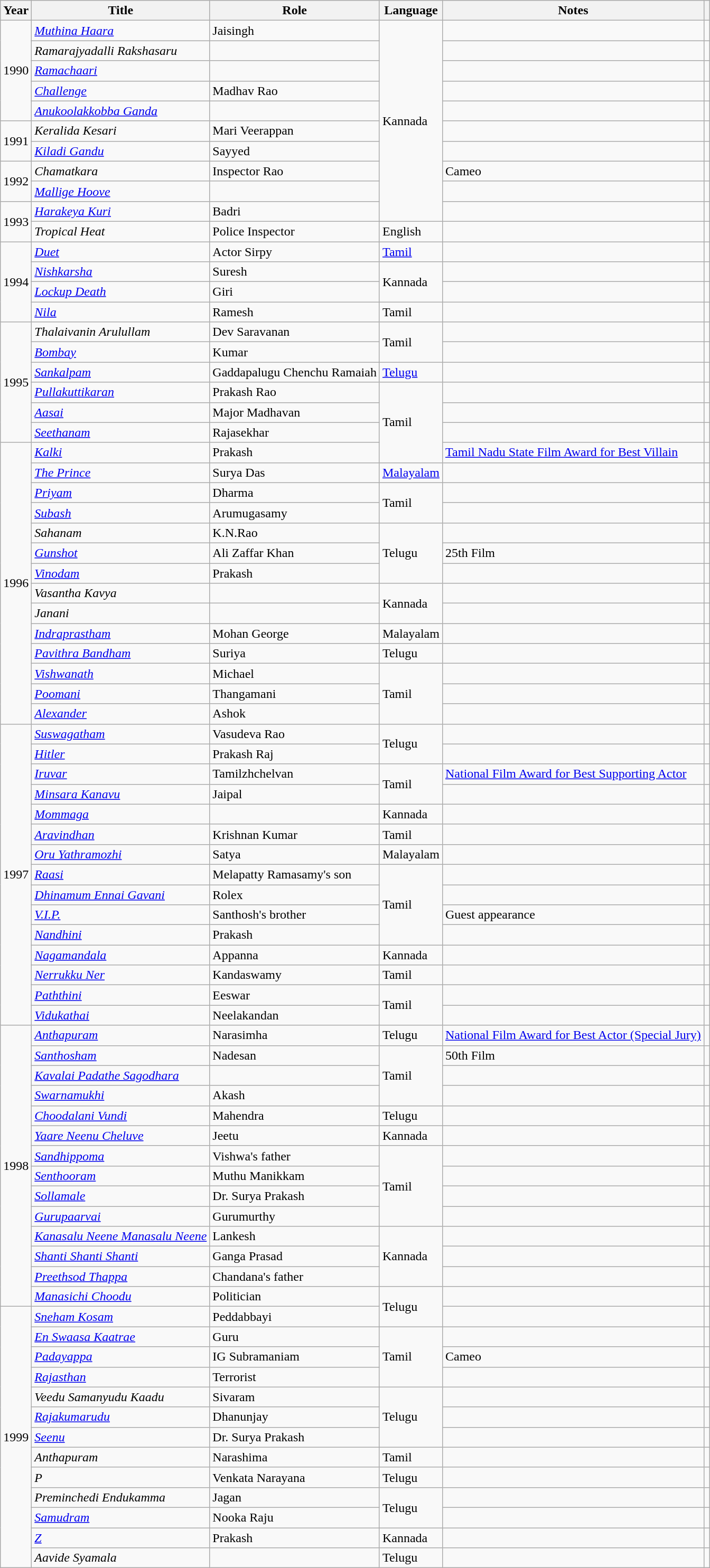<table class="wikitable sortable" style="text-align:left" cellpadding="1">
<tr>
<th scope="col">Year</th>
<th scope="col">Title</th>
<th scope="col">Role</th>
<th scope="col">Language</th>
<th scope="col" class="unsortable">Notes</th>
<th scope="col" class="unsortable"></th>
</tr>
<tr>
<td rowspan="5">1990</td>
<td><em><a href='#'>Muthina Haara</a></em></td>
<td>Jaisingh</td>
<td rowspan="10">Kannada</td>
<td></td>
<td></td>
</tr>
<tr>
<td><em>Ramarajyadalli Rakshasaru</em></td>
<td></td>
<td></td>
<td></td>
</tr>
<tr>
<td><em><a href='#'>Ramachaari</a></em></td>
<td></td>
<td></td>
<td></td>
</tr>
<tr>
<td><em><a href='#'>Challenge</a></em></td>
<td>Madhav Rao</td>
<td></td>
<td></td>
</tr>
<tr>
<td><em><a href='#'>Anukoolakkobba Ganda</a></em></td>
<td></td>
<td></td>
<td></td>
</tr>
<tr>
<td rowspan="2">1991</td>
<td><em>Keralida Kesari</em></td>
<td>Mari Veerappan</td>
<td></td>
<td></td>
</tr>
<tr>
<td><em><a href='#'>Kiladi Gandu</a></em></td>
<td>Sayyed</td>
<td></td>
<td></td>
</tr>
<tr>
<td rowspan="2">1992</td>
<td><em>Chamatkara</em></td>
<td>Inspector Rao</td>
<td>Cameo</td>
<td></td>
</tr>
<tr>
<td><em><a href='#'>Mallige Hoove</a></em></td>
<td></td>
<td></td>
<td></td>
</tr>
<tr>
<td rowspan="2">1993</td>
<td><em><a href='#'>Harakeya Kuri</a></em></td>
<td>Badri</td>
<td></td>
<td></td>
</tr>
<tr>
<td><em>Tropical Heat</em></td>
<td>Police Inspector</td>
<td>English</td>
<td></td>
<td></td>
</tr>
<tr>
<td rowspan="4">1994</td>
<td><em><a href='#'>Duet</a></em></td>
<td>Actor Sirpy</td>
<td><a href='#'>Tamil</a></td>
<td></td>
<td></td>
</tr>
<tr>
<td><em><a href='#'>Nishkarsha</a></em></td>
<td>Suresh</td>
<td rowspan="2">Kannada</td>
<td></td>
<td></td>
</tr>
<tr>
<td><em><a href='#'>Lockup Death</a></em></td>
<td>Giri</td>
<td></td>
<td></td>
</tr>
<tr>
<td><em><a href='#'>Nila</a></em></td>
<td>Ramesh</td>
<td>Tamil</td>
<td></td>
<td></td>
</tr>
<tr>
<td rowspan="6">1995</td>
<td><em>Thalaivanin Arulullam</em></td>
<td>Dev Saravanan</td>
<td rowspan="2">Tamil</td>
<td></td>
<td></td>
</tr>
<tr>
<td><em><a href='#'>Bombay</a></em></td>
<td>Kumar</td>
<td></td>
<td></td>
</tr>
<tr>
<td><em><a href='#'>Sankalpam</a></em></td>
<td>Gaddapalugu Chenchu Ramaiah</td>
<td><a href='#'>Telugu</a></td>
<td></td>
<td></td>
</tr>
<tr>
<td><em><a href='#'>Pullakuttikaran</a></em></td>
<td>Prakash Rao</td>
<td rowspan="4">Tamil</td>
<td></td>
<td></td>
</tr>
<tr>
<td><em><a href='#'>Aasai</a></em></td>
<td>Major Madhavan</td>
<td></td>
<td></td>
</tr>
<tr>
<td><em><a href='#'>Seethanam</a></em></td>
<td>Rajasekhar</td>
<td></td>
<td></td>
</tr>
<tr>
<td rowspan="14">1996</td>
<td><em><a href='#'>Kalki</a></em></td>
<td>Prakash</td>
<td><a href='#'>Tamil Nadu State Film Award for Best Villain</a></td>
<td></td>
</tr>
<tr>
<td><em><a href='#'>The Prince</a></em></td>
<td>Surya Das</td>
<td><a href='#'>Malayalam</a></td>
<td></td>
<td></td>
</tr>
<tr>
<td><em><a href='#'>Priyam</a></em></td>
<td>Dharma</td>
<td rowspan="2">Tamil</td>
<td></td>
<td></td>
</tr>
<tr>
<td><em><a href='#'>Subash</a></em></td>
<td>Arumugasamy</td>
<td></td>
<td></td>
</tr>
<tr>
<td><em>Sahanam</em></td>
<td>K.N.Rao</td>
<td rowspan="3">Telugu</td>
<td></td>
<td></td>
</tr>
<tr>
<td><em><a href='#'>Gunshot</a></em></td>
<td>Ali Zaffar Khan</td>
<td>25th Film</td>
<td></td>
</tr>
<tr>
<td><em><a href='#'>Vinodam</a></em></td>
<td>Prakash</td>
<td></td>
<td></td>
</tr>
<tr>
<td><em>Vasantha Kavya</em></td>
<td></td>
<td rowspan="2">Kannada</td>
<td></td>
<td></td>
</tr>
<tr>
<td><em>Janani</em></td>
<td></td>
<td></td>
<td></td>
</tr>
<tr>
<td><em><a href='#'>Indraprastham</a></em></td>
<td>Mohan George</td>
<td>Malayalam</td>
<td></td>
<td></td>
</tr>
<tr>
<td><em><a href='#'>Pavithra Bandham</a></em></td>
<td>Suriya</td>
<td>Telugu</td>
<td></td>
<td></td>
</tr>
<tr>
<td><em><a href='#'>Vishwanath</a></em></td>
<td>Michael</td>
<td rowspan="3">Tamil</td>
<td></td>
<td></td>
</tr>
<tr>
<td><em><a href='#'>Poomani</a></em></td>
<td>Thangamani</td>
<td></td>
<td></td>
</tr>
<tr>
<td><em><a href='#'>Alexander</a></em></td>
<td>Ashok</td>
<td></td>
<td></td>
</tr>
<tr>
<td rowspan="15">1997</td>
<td><em><a href='#'>Suswagatham</a></em></td>
<td>Vasudeva Rao</td>
<td rowspan="2">Telugu</td>
<td></td>
<td></td>
</tr>
<tr>
<td><em><a href='#'>Hitler</a></em></td>
<td>Prakash Raj</td>
<td></td>
<td></td>
</tr>
<tr>
<td><em><a href='#'>Iruvar</a></em></td>
<td>Tamilzhchelvan</td>
<td rowspan="2">Tamil</td>
<td><a href='#'>National Film Award for Best Supporting Actor</a></td>
<td></td>
</tr>
<tr>
<td><em><a href='#'>Minsara Kanavu</a></em></td>
<td>Jaipal</td>
<td></td>
<td></td>
</tr>
<tr>
<td><em><a href='#'>Mommaga</a></em></td>
<td></td>
<td>Kannada</td>
<td></td>
<td></td>
</tr>
<tr>
<td><em><a href='#'>Aravindhan</a></em></td>
<td>Krishnan Kumar</td>
<td>Tamil</td>
<td></td>
<td></td>
</tr>
<tr>
<td><em><a href='#'>Oru Yathramozhi</a></em></td>
<td>Satya</td>
<td>Malayalam</td>
<td></td>
<td></td>
</tr>
<tr>
<td><em><a href='#'>Raasi</a></em></td>
<td>Melapatty Ramasamy's son</td>
<td rowspan="4">Tamil</td>
<td></td>
<td></td>
</tr>
<tr>
<td><em><a href='#'>Dhinamum Ennai Gavani</a></em></td>
<td>Rolex</td>
<td></td>
<td></td>
</tr>
<tr>
<td><em><a href='#'>V.I.P.</a></em></td>
<td>Santhosh's brother</td>
<td>Guest appearance</td>
<td></td>
</tr>
<tr>
<td><em><a href='#'>Nandhini</a></em></td>
<td>Prakash</td>
<td></td>
<td></td>
</tr>
<tr>
<td><em><a href='#'>Nagamandala</a></em></td>
<td>Appanna</td>
<td>Kannada</td>
<td></td>
<td></td>
</tr>
<tr>
<td><em><a href='#'>Nerrukku Ner</a></em></td>
<td>Kandaswamy</td>
<td>Tamil</td>
<td></td>
<td></td>
</tr>
<tr>
<td><em><a href='#'>Paththini</a></em></td>
<td>Eeswar</td>
<td rowspan="2">Tamil</td>
<td></td>
<td></td>
</tr>
<tr>
<td><em><a href='#'>Vidukathai</a></em></td>
<td>Neelakandan</td>
<td></td>
<td></td>
</tr>
<tr>
<td rowspan="14">1998</td>
<td><em><a href='#'>Anthapuram</a></em></td>
<td>Narasimha</td>
<td>Telugu</td>
<td><a href='#'>National Film Award for Best Actor (Special Jury)</a></td>
<td></td>
</tr>
<tr>
<td><em><a href='#'>Santhosham</a></em></td>
<td>Nadesan</td>
<td rowspan="3">Tamil</td>
<td>50th Film</td>
<td></td>
</tr>
<tr>
<td><em><a href='#'>Kavalai Padathe Sagodhara</a></em></td>
<td></td>
<td></td>
<td></td>
</tr>
<tr>
<td><em><a href='#'>Swarnamukhi</a></em></td>
<td>Akash</td>
<td></td>
<td></td>
</tr>
<tr>
<td><em><a href='#'>Choodalani Vundi</a></em></td>
<td>Mahendra</td>
<td>Telugu</td>
<td></td>
<td></td>
</tr>
<tr>
<td><em><a href='#'>Yaare Neenu Cheluve</a></em></td>
<td>Jeetu</td>
<td>Kannada</td>
<td></td>
<td></td>
</tr>
<tr>
<td><em><a href='#'>Sandhippoma</a></em></td>
<td>Vishwa's father</td>
<td rowspan="4">Tamil</td>
<td></td>
<td></td>
</tr>
<tr>
<td><em><a href='#'>Senthooram</a></em></td>
<td>Muthu Manikkam</td>
<td></td>
<td></td>
</tr>
<tr>
<td><em><a href='#'>Sollamale</a></em></td>
<td>Dr. Surya Prakash</td>
<td></td>
<td></td>
</tr>
<tr>
<td><em><a href='#'>Gurupaarvai</a></em></td>
<td>Gurumurthy</td>
<td></td>
<td></td>
</tr>
<tr>
<td><em><a href='#'>Kanasalu Neene Manasalu Neene</a></em></td>
<td>Lankesh</td>
<td rowspan="3">Kannada</td>
<td></td>
<td></td>
</tr>
<tr>
<td><em><a href='#'>Shanti Shanti Shanti</a></em></td>
<td>Ganga Prasad</td>
<td></td>
<td></td>
</tr>
<tr>
<td><em><a href='#'>Preethsod Thappa</a></em></td>
<td>Chandana's father</td>
<td></td>
<td></td>
</tr>
<tr>
<td><em><a href='#'>Manasichi Choodu</a></em></td>
<td>Politician</td>
<td rowspan="2">Telugu</td>
<td></td>
<td></td>
</tr>
<tr>
<td rowspan="13">1999</td>
<td><em><a href='#'>Sneham Kosam</a></em></td>
<td>Peddabbayi</td>
<td></td>
<td></td>
</tr>
<tr>
<td><em><a href='#'>En Swaasa Kaatrae</a></em></td>
<td>Guru</td>
<td rowspan="3">Tamil</td>
<td></td>
<td></td>
</tr>
<tr>
<td><em><a href='#'>Padayappa</a></em></td>
<td>IG Subramaniam</td>
<td>Cameo</td>
<td></td>
</tr>
<tr>
<td><em><a href='#'>Rajasthan</a></em></td>
<td>Terrorist</td>
<td></td>
<td></td>
</tr>
<tr>
<td><em>Veedu Samanyudu Kaadu</em></td>
<td>Sivaram</td>
<td rowspan="3">Telugu</td>
<td></td>
<td></td>
</tr>
<tr>
<td><em><a href='#'>Rajakumarudu</a></em></td>
<td>Dhanunjay</td>
<td></td>
<td></td>
</tr>
<tr>
<td><a href='#'><em>Seenu</em></a></td>
<td>Dr. Surya Prakash</td>
<td></td>
<td></td>
</tr>
<tr>
<td><em>Anthapuram</em></td>
<td>Narashima</td>
<td>Tamil</td>
<td></td>
<td></td>
</tr>
<tr>
<td><em>P</em></td>
<td>Venkata Narayana</td>
<td>Telugu</td>
<td></td>
<td></td>
</tr>
<tr>
<td><em>Preminchedi Endukamma</em></td>
<td>Jagan</td>
<td rowspan="2">Telugu</td>
<td></td>
<td></td>
</tr>
<tr>
<td><em><a href='#'>Samudram</a></em></td>
<td>Nooka Raju</td>
<td></td>
<td></td>
</tr>
<tr>
<td><em><a href='#'>Z</a></em></td>
<td>Prakash</td>
<td>Kannada</td>
<td></td>
<td></td>
</tr>
<tr>
<td><em>Aavide Syamala</em></td>
<td></td>
<td>Telugu</td>
<td></td>
<td></td>
</tr>
</table>
